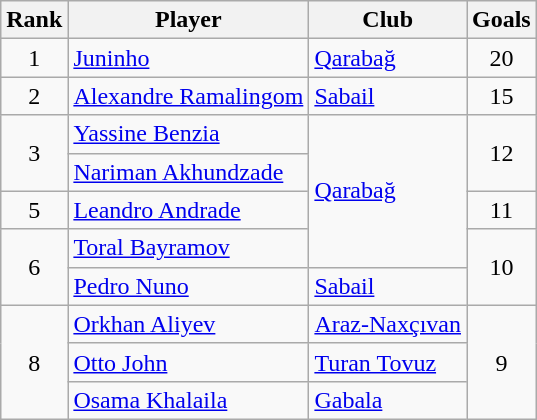<table class="wikitable" style="text-align:center">
<tr>
<th>Rank</th>
<th>Player</th>
<th>Club</th>
<th>Goals</th>
</tr>
<tr>
<td>1</td>
<td align="left"> <a href='#'>Juninho</a></td>
<td align="left"><a href='#'>Qarabağ</a></td>
<td>20</td>
</tr>
<tr>
<td>2</td>
<td align="left"> <a href='#'>Alexandre Ramalingom</a></td>
<td align="left"><a href='#'>Sabail</a></td>
<td>15</td>
</tr>
<tr>
<td rowspan="2">3</td>
<td align="left"> <a href='#'>Yassine Benzia</a></td>
<td rowspan="4" align="left"><a href='#'>Qarabağ</a></td>
<td rowspan="2">12</td>
</tr>
<tr>
<td align="left"> <a href='#'>Nariman Akhundzade</a></td>
</tr>
<tr>
<td rowspan="1">5</td>
<td align="left"> <a href='#'>Leandro Andrade</a></td>
<td rowspan="1">11</td>
</tr>
<tr>
<td rowspan="2">6</td>
<td align="left"> <a href='#'>Toral Bayramov</a></td>
<td rowspan="2">10</td>
</tr>
<tr>
<td align="left"> <a href='#'>Pedro Nuno</a></td>
<td align="left"><a href='#'>Sabail</a></td>
</tr>
<tr>
<td rowspan="3">8</td>
<td align="left"> <a href='#'>Orkhan Aliyev</a></td>
<td align="left"><a href='#'>Araz-Naxçıvan</a></td>
<td rowspan="3">9</td>
</tr>
<tr>
<td align="left"> <a href='#'>Otto John</a></td>
<td align="left"><a href='#'>Turan Tovuz</a></td>
</tr>
<tr>
<td align="left"> <a href='#'>Osama Khalaila</a></td>
<td align="left"><a href='#'>Gabala</a></td>
</tr>
</table>
